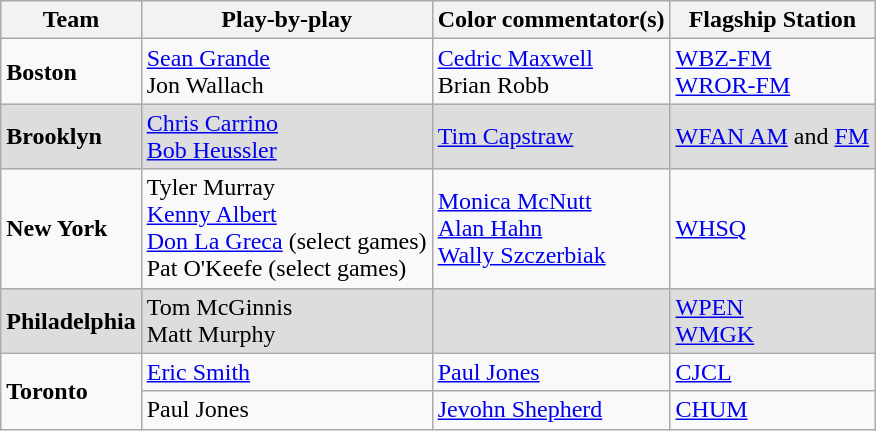<table class="wikitable">
<tr>
<th>Team</th>
<th>Play-by-play</th>
<th>Color commentator(s)</th>
<th>Flagship Station</th>
</tr>
<tr>
<td><strong>Boston</strong></td>
<td><a href='#'>Sean Grande</a>  <br>Jon Wallach </td>
<td><a href='#'>Cedric Maxwell</a>  <br>Brian Robb </td>
<td><a href='#'>WBZ-FM</a><br><a href='#'>WROR-FM</a> </td>
</tr>
<tr style="background:#ddd;">
<td><strong>Brooklyn</strong></td>
<td><a href='#'>Chris Carrino</a> <br> <a href='#'>Bob Heussler</a> </td>
<td><a href='#'>Tim Capstraw</a></td>
<td><a href='#'>WFAN AM</a> and <a href='#'>FM</a></td>
</tr>
<tr>
<td><strong>New York</strong></td>
<td>Tyler Murray <br> <a href='#'>Kenny Albert</a>  <br> <a href='#'>Don La Greca</a> (select games) <br> Pat O'Keefe (select games)</td>
<td><a href='#'>Monica McNutt</a> <br><a href='#'>Alan Hahn</a> <br><a href='#'>Wally Szczerbiak</a> </td>
<td><a href='#'>WHSQ</a></td>
</tr>
<tr style="background:#ddd;">
<td><strong>Philadelphia</strong></td>
<td>Tom McGinnis <br>Matt Murphy </td>
<td></td>
<td><a href='#'>WPEN</a> <br> <a href='#'>WMGK</a> </td>
</tr>
<tr>
<td rowspan="2"><strong>Toronto</strong></td>
<td><a href='#'>Eric Smith</a></td>
<td><a href='#'>Paul Jones</a></td>
<td><a href='#'>CJCL</a></td>
</tr>
<tr>
<td>Paul Jones</td>
<td><a href='#'>Jevohn Shepherd</a></td>
<td><a href='#'>CHUM</a></td>
</tr>
</table>
